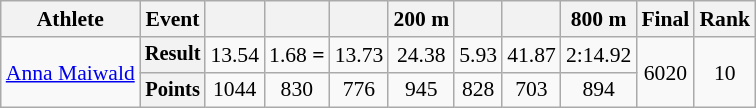<table class="wikitable" style="font-size:90%;">
<tr>
<th>Athlete</th>
<th>Event</th>
<th></th>
<th></th>
<th></th>
<th>200 m</th>
<th></th>
<th></th>
<th>800 m</th>
<th>Final</th>
<th>Rank</th>
</tr>
<tr align=center>
<td style="text-align:left;" rowspan="2"><a href='#'>Anna Maiwald</a></td>
<th style="font-size:95%">Result</th>
<td>13.54</td>
<td>1.68 <strong>=</strong></td>
<td>13.73</td>
<td>24.38</td>
<td>5.93 <strong></strong></td>
<td>41.87</td>
<td>2:14.92 <strong></strong></td>
<td rowspan="2">6020 <strong></strong></td>
<td rowspan="2">10</td>
</tr>
<tr align=center>
<th style="font-size:95%">Points</th>
<td>1044</td>
<td>830</td>
<td>776</td>
<td>945</td>
<td>828</td>
<td>703</td>
<td>894</td>
</tr>
</table>
